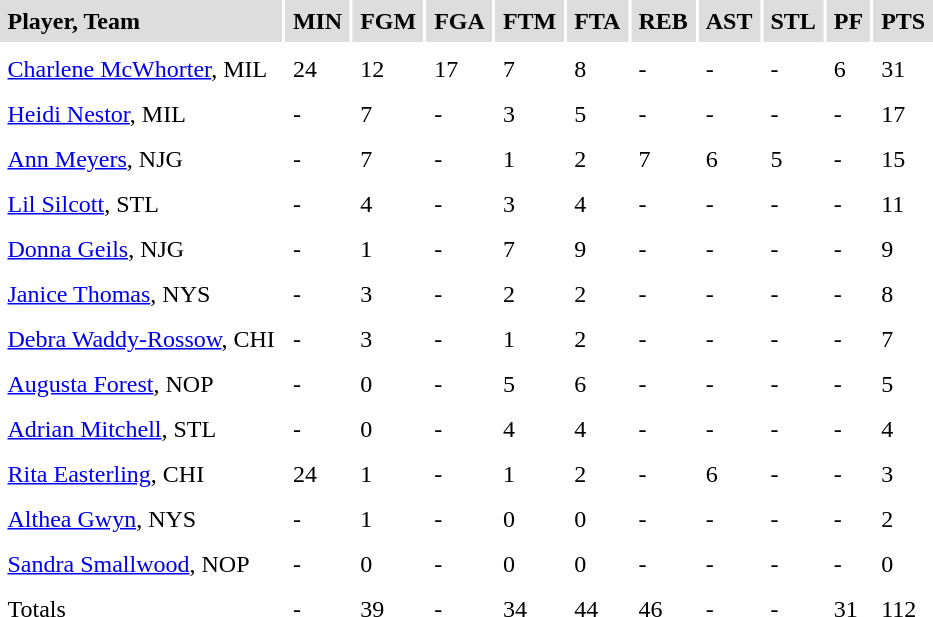<table cellpadding=5>
<tr bgcolor="#dddddd">
<td><strong>Player, Team</strong></td>
<td><strong>MIN</strong></td>
<td><strong>FGM</strong></td>
<td><strong>FGA</strong></td>
<td><strong>FTM</strong></td>
<td><strong>FTA</strong></td>
<td><strong>REB</strong></td>
<td><strong>AST</strong></td>
<td><strong>STL</strong></td>
<td><strong>PF</strong></td>
<td><strong>PTS</strong></td>
</tr>
<tr bgcolor="#eeeeee">
</tr>
<tr>
<td><a href='#'>Charlene McWhorter</a>, MIL</td>
<td>24</td>
<td>12</td>
<td>17</td>
<td>7</td>
<td>8</td>
<td>-</td>
<td>-</td>
<td>-</td>
<td>6</td>
<td>31</td>
</tr>
<tr>
<td><a href='#'>Heidi Nestor</a>, MIL</td>
<td>-</td>
<td>7</td>
<td>-</td>
<td>3</td>
<td>5</td>
<td>-</td>
<td>-</td>
<td>-</td>
<td>-</td>
<td>17</td>
</tr>
<tr>
<td><a href='#'>Ann Meyers</a>, NJG</td>
<td>-</td>
<td>7</td>
<td>-</td>
<td>1</td>
<td>2</td>
<td>7</td>
<td>6</td>
<td>5</td>
<td>-</td>
<td>15</td>
</tr>
<tr>
<td><a href='#'>Lil Silcott</a>, STL</td>
<td>-</td>
<td>4</td>
<td>-</td>
<td>3</td>
<td>4</td>
<td>-</td>
<td>-</td>
<td>-</td>
<td>-</td>
<td>11</td>
</tr>
<tr>
<td><a href='#'>Donna Geils</a>, NJG</td>
<td>-</td>
<td>1</td>
<td>-</td>
<td>7</td>
<td>9</td>
<td>-</td>
<td>-</td>
<td>-</td>
<td>-</td>
<td>9</td>
</tr>
<tr>
<td><a href='#'>Janice Thomas</a>, NYS</td>
<td>-</td>
<td>3</td>
<td>-</td>
<td>2</td>
<td>2</td>
<td>-</td>
<td>-</td>
<td>-</td>
<td>-</td>
<td>8</td>
</tr>
<tr>
<td><a href='#'>Debra Waddy-Rossow</a>, CHI</td>
<td>-</td>
<td>3</td>
<td>-</td>
<td>1</td>
<td>2</td>
<td>-</td>
<td>-</td>
<td>-</td>
<td>-</td>
<td>7</td>
</tr>
<tr>
<td><a href='#'>Augusta Forest</a>, NOP</td>
<td>-</td>
<td>0</td>
<td>-</td>
<td>5</td>
<td>6</td>
<td>-</td>
<td>-</td>
<td>-</td>
<td>-</td>
<td>5</td>
</tr>
<tr>
<td><a href='#'>Adrian Mitchell</a>, STL</td>
<td>-</td>
<td>0</td>
<td>-</td>
<td>4</td>
<td>4</td>
<td>-</td>
<td>-</td>
<td>-</td>
<td>-</td>
<td>4</td>
</tr>
<tr>
<td><a href='#'>Rita Easterling</a>, CHI</td>
<td>24</td>
<td>1</td>
<td>-</td>
<td>1</td>
<td>2</td>
<td>-</td>
<td>6</td>
<td>-</td>
<td>-</td>
<td>3</td>
</tr>
<tr>
<td><a href='#'>Althea Gwyn</a>, NYS</td>
<td>-</td>
<td>1</td>
<td>-</td>
<td>0</td>
<td>0</td>
<td>-</td>
<td>-</td>
<td>-</td>
<td>-</td>
<td>2</td>
</tr>
<tr>
<td><a href='#'>Sandra Smallwood</a>, NOP</td>
<td>-</td>
<td>0</td>
<td>-</td>
<td>0</td>
<td>0</td>
<td>-</td>
<td>-</td>
<td>-</td>
<td>-</td>
<td>0</td>
</tr>
<tr>
<td>Totals</td>
<td>-</td>
<td>39</td>
<td>-</td>
<td>34</td>
<td>44</td>
<td>46</td>
<td>-</td>
<td>-</td>
<td>31</td>
<td>112</td>
</tr>
<tr>
</tr>
</table>
